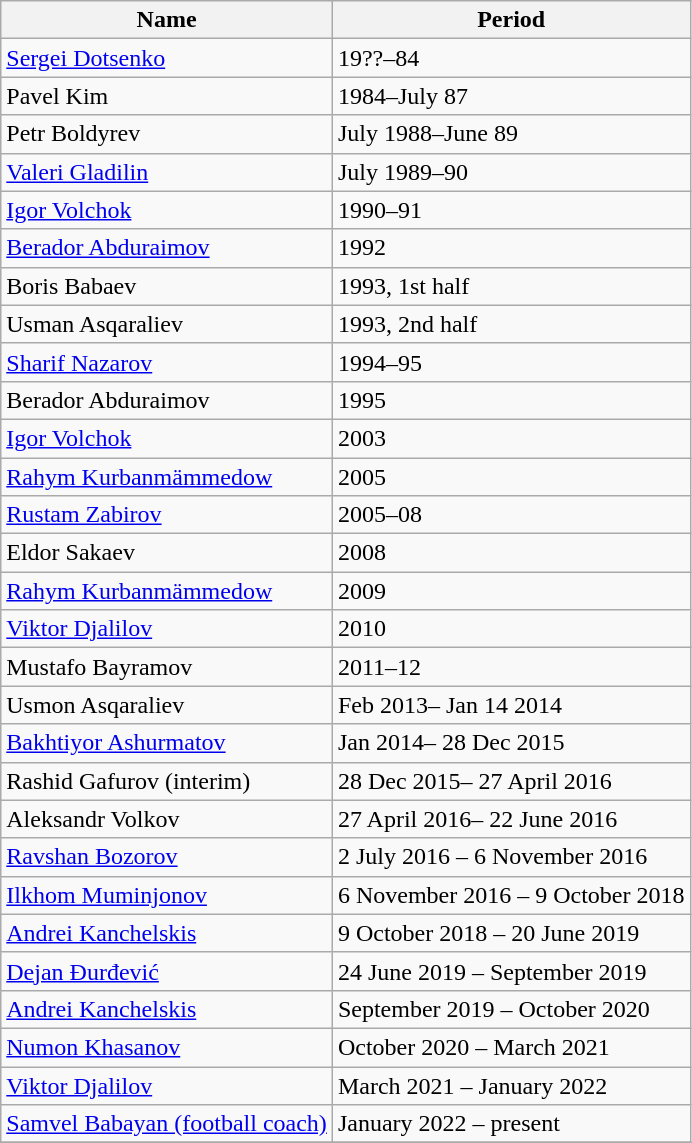<table class="wikitable">
<tr>
<th>Name</th>
<th>Period</th>
</tr>
<tr>
<td> <a href='#'>Sergei Dotsenko</a></td>
<td>19??–84</td>
</tr>
<tr>
<td> Pavel Kim</td>
<td>1984–July 87</td>
</tr>
<tr>
<td> Petr Boldyrev</td>
<td>July 1988–June 89</td>
</tr>
<tr>
<td> <a href='#'>Valeri Gladilin</a></td>
<td>July 1989–90</td>
</tr>
<tr>
<td> <a href='#'>Igor Volchok</a></td>
<td>1990–91</td>
</tr>
<tr>
<td> <a href='#'>Berador Abduraimov</a></td>
<td>1992</td>
</tr>
<tr>
<td> Boris Babaev</td>
<td>1993, 1st half</td>
</tr>
<tr>
<td> Usman Asqaraliev</td>
<td>1993, 2nd half</td>
</tr>
<tr>
<td> <a href='#'>Sharif Nazarov</a></td>
<td>1994–95</td>
</tr>
<tr>
<td> Berador Abduraimov</td>
<td>1995</td>
</tr>
<tr>
<td> <a href='#'>Igor Volchok</a></td>
<td>2003</td>
</tr>
<tr>
<td> <a href='#'>Rahym Kurbanmämmedow</a></td>
<td>2005</td>
</tr>
<tr>
<td> <a href='#'>Rustam Zabirov</a></td>
<td>2005–08</td>
</tr>
<tr>
<td> Eldor Sakaev</td>
<td>2008</td>
</tr>
<tr>
<td> <a href='#'>Rahym Kurbanmämmedow</a></td>
<td>2009</td>
</tr>
<tr>
<td> <a href='#'>Viktor Djalilov</a></td>
<td>2010</td>
</tr>
<tr>
<td> Mustafo Bayramov</td>
<td>2011–12</td>
</tr>
<tr>
<td> Usmon Asqaraliev</td>
<td>Feb 2013– Jan 14 2014</td>
</tr>
<tr>
<td> <a href='#'>Bakhtiyor Ashurmatov</a></td>
<td>Jan 2014– 28 Dec 2015</td>
</tr>
<tr>
<td> Rashid Gafurov (interim)</td>
<td>28 Dec 2015– 27 April 2016</td>
</tr>
<tr>
<td> Aleksandr Volkov</td>
<td>27 April 2016– 22 June 2016</td>
</tr>
<tr>
<td> <a href='#'>Ravshan Bozorov</a></td>
<td>2 July 2016 – 6 November 2016</td>
</tr>
<tr>
<td> <a href='#'>Ilkhom Muminjonov</a></td>
<td>6 November 2016 – 9 October 2018</td>
</tr>
<tr>
<td> <a href='#'>Andrei Kanchelskis</a></td>
<td>9 October 2018 – 20 June 2019</td>
</tr>
<tr>
<td> <a href='#'>Dejan Đurđević</a></td>
<td>24 June 2019 – September 2019</td>
</tr>
<tr>
<td> <a href='#'>Andrei Kanchelskis</a></td>
<td>September 2019 – October 2020</td>
</tr>
<tr>
<td> <a href='#'>Numon Khasanov</a></td>
<td>October 2020 – March 2021</td>
</tr>
<tr>
<td> <a href='#'>Viktor Djalilov</a></td>
<td>March 2021 – January 2022</td>
</tr>
<tr>
<td> <a href='#'>Samvel Babayan (football coach)</a></td>
<td>January 2022 – present</td>
</tr>
<tr>
</tr>
</table>
